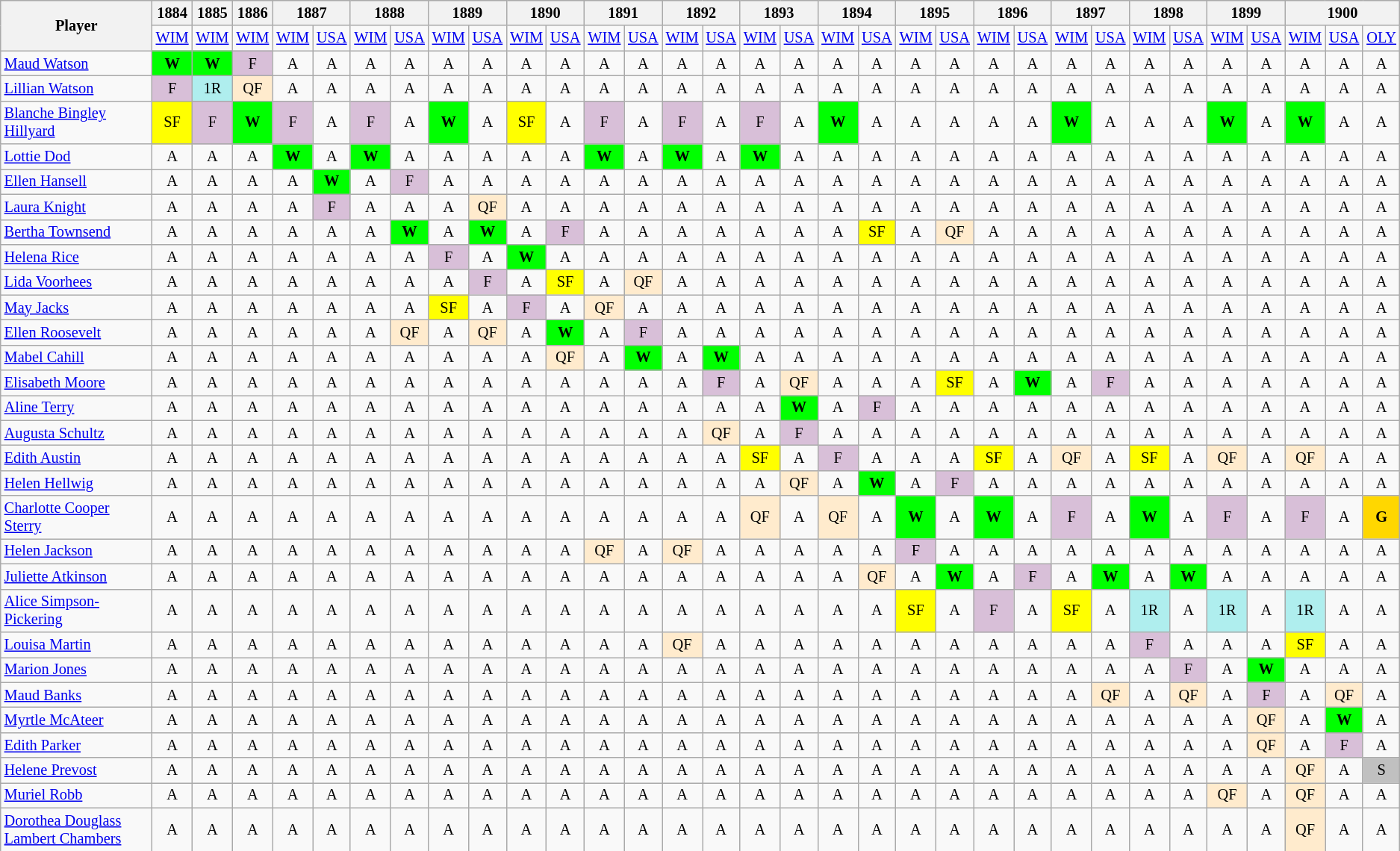<table class="wikitable" style="font-size:85%;">
<tr>
<th rowspan="2">Player</th>
<th>1884</th>
<th>1885</th>
<th>1886</th>
<th colspan="2">1887</th>
<th colspan="2">1888</th>
<th colspan="2">1889</th>
<th colspan="2">1890</th>
<th colspan="2">1891</th>
<th colspan="2">1892</th>
<th colspan="2">1893</th>
<th colspan="2">1894</th>
<th colspan="2">1895</th>
<th colspan="2">1896</th>
<th colspan="2">1897</th>
<th colspan="2">1898</th>
<th colspan="2">1899</th>
<th colspan="3">1900</th>
</tr>
<tr>
<td><a href='#'>WIM</a></td>
<td><a href='#'>WIM</a></td>
<td><a href='#'>WIM</a></td>
<td><a href='#'>WIM</a></td>
<td><a href='#'>USA</a></td>
<td><a href='#'>WIM</a></td>
<td><a href='#'>USA</a></td>
<td><a href='#'>WIM</a></td>
<td><a href='#'>USA</a></td>
<td><a href='#'>WIM</a></td>
<td><a href='#'>USA</a></td>
<td><a href='#'>WIM</a></td>
<td><a href='#'>USA</a></td>
<td><a href='#'>WIM</a></td>
<td><a href='#'>USA</a></td>
<td><a href='#'>WIM</a></td>
<td><a href='#'>USA</a></td>
<td><a href='#'>WIM</a></td>
<td><a href='#'>USA</a></td>
<td><a href='#'>WIM</a></td>
<td><a href='#'>USA</a></td>
<td><a href='#'>WIM</a></td>
<td><a href='#'>USA</a></td>
<td><a href='#'>WIM</a></td>
<td><a href='#'>USA</a></td>
<td><a href='#'>WIM</a></td>
<td><a href='#'>USA</a></td>
<td><a href='#'>WIM</a></td>
<td><a href='#'>USA</a></td>
<td><a href='#'>WIM</a></td>
<td><a href='#'>USA</a></td>
<td><a href='#'>OLY</a></td>
</tr>
<tr align="center">
<td align="left"> <a href='#'>Maud Watson</a></td>
<td style="background:#00ff00;"><strong>W</strong></td>
<td style="background:#00ff00;"><strong>W</strong></td>
<td style="background:#D8BFD8;">F</td>
<td>A</td>
<td>A</td>
<td>A</td>
<td>A</td>
<td>A</td>
<td>A</td>
<td>A</td>
<td>A</td>
<td>A</td>
<td>A</td>
<td>A</td>
<td>A</td>
<td>A</td>
<td>A</td>
<td>A</td>
<td>A</td>
<td>A</td>
<td>A</td>
<td>A</td>
<td>A</td>
<td>A</td>
<td>A</td>
<td>A</td>
<td>A</td>
<td>A</td>
<td>A</td>
<td>A</td>
<td>A</td>
<td>A</td>
</tr>
<tr align="center">
<td align="left"> <a href='#'>Lillian Watson</a></td>
<td style="background:#D8BFD8;">F</td>
<td style="background:#afeeee;">1R</td>
<td style="background:#ffebcd;">QF</td>
<td>A</td>
<td>A</td>
<td>A</td>
<td>A</td>
<td>A</td>
<td>A</td>
<td>A</td>
<td>A</td>
<td>A</td>
<td>A</td>
<td>A</td>
<td>A</td>
<td>A</td>
<td>A</td>
<td>A</td>
<td>A</td>
<td>A</td>
<td>A</td>
<td>A</td>
<td>A</td>
<td>A</td>
<td>A</td>
<td>A</td>
<td>A</td>
<td>A</td>
<td>A</td>
<td>A</td>
<td>A</td>
<td>A</td>
</tr>
<tr align="center">
<td align="left"> <a href='#'>Blanche Bingley Hillyard</a></td>
<td style="background:yellow;">SF</td>
<td style="background:#D8BFD8;">F</td>
<td style="background:#00ff00;"><strong>W</strong></td>
<td style="background:#D8BFD8;">F</td>
<td>A</td>
<td style="background:#D8BFD8;">F</td>
<td>A</td>
<td style="background:#00ff00;"><strong>W</strong></td>
<td>A</td>
<td style="background:yellow;">SF</td>
<td>A</td>
<td style="background:#D8BFD8;">F</td>
<td>A</td>
<td style="background:#D8BFD8;">F</td>
<td>A</td>
<td style="background:#D8BFD8;">F</td>
<td>A</td>
<td style="background:#00ff00;"><strong>W</strong></td>
<td>A</td>
<td>A</td>
<td>A</td>
<td>A</td>
<td>A</td>
<td style="background:#00ff00;"><strong>W</strong></td>
<td>A</td>
<td>A</td>
<td>A</td>
<td style="background:#00ff00;"><strong>W</strong></td>
<td>A</td>
<td style="background:#00ff00;"><strong>W</strong></td>
<td>A</td>
<td>A</td>
</tr>
<tr align="center">
<td align="left"> <a href='#'>Lottie Dod</a></td>
<td>A</td>
<td>A</td>
<td>A</td>
<td style="background:#00ff00;"><strong>W</strong></td>
<td>A</td>
<td style="background:#00ff00;"><strong>W</strong></td>
<td>A</td>
<td>A</td>
<td>A</td>
<td>A</td>
<td>A</td>
<td style="background:#00ff00;"><strong>W</strong></td>
<td>A</td>
<td style="background:#00ff00;"><strong>W</strong></td>
<td>A</td>
<td style="background:#00ff00;"><strong>W</strong></td>
<td>A</td>
<td>A</td>
<td>A</td>
<td>A</td>
<td>A</td>
<td>A</td>
<td>A</td>
<td>A</td>
<td>A</td>
<td>A</td>
<td>A</td>
<td>A</td>
<td>A</td>
<td>A</td>
<td>A</td>
<td>A</td>
</tr>
<tr align="center">
<td align="left"> <a href='#'>Ellen Hansell</a></td>
<td>A</td>
<td>A</td>
<td>A</td>
<td>A</td>
<td style="background:#00ff00;"><strong>W</strong></td>
<td>A</td>
<td style="background:#D8BFD8;">F</td>
<td>A</td>
<td>A</td>
<td>A</td>
<td>A</td>
<td>A</td>
<td>A</td>
<td>A</td>
<td>A</td>
<td>A</td>
<td>A</td>
<td>A</td>
<td>A</td>
<td>A</td>
<td>A</td>
<td>A</td>
<td>A</td>
<td>A</td>
<td>A</td>
<td>A</td>
<td>A</td>
<td>A</td>
<td>A</td>
<td>A</td>
<td>A</td>
<td>A</td>
</tr>
<tr align="center">
<td align="left"> <a href='#'>Laura Knight</a></td>
<td>A</td>
<td>A</td>
<td>A</td>
<td>A</td>
<td style="background:#D8BFD8;">F</td>
<td>A</td>
<td>A</td>
<td>A</td>
<td style="background:#ffebcd;">QF</td>
<td>A</td>
<td>A</td>
<td>A</td>
<td>A</td>
<td>A</td>
<td>A</td>
<td>A</td>
<td>A</td>
<td>A</td>
<td>A</td>
<td>A</td>
<td>A</td>
<td>A</td>
<td>A</td>
<td>A</td>
<td>A</td>
<td>A</td>
<td>A</td>
<td>A</td>
<td>A</td>
<td>A</td>
<td>A</td>
<td>A</td>
</tr>
<tr align="center">
<td align="left"> <a href='#'>Bertha Townsend</a></td>
<td>A</td>
<td>A</td>
<td>A</td>
<td>A</td>
<td>A</td>
<td>A</td>
<td style="background:#00ff00;"><strong>W</strong></td>
<td>A</td>
<td style="background:#00ff00;"><strong>W</strong></td>
<td>A</td>
<td style="background:#D8BFD8;">F</td>
<td>A</td>
<td>A</td>
<td>A</td>
<td>A</td>
<td>A</td>
<td>A</td>
<td>A</td>
<td style="background:yellow;">SF</td>
<td>A</td>
<td style="background:#ffebcd;">QF</td>
<td>A</td>
<td>A</td>
<td>A</td>
<td>A</td>
<td>A</td>
<td>A</td>
<td>A</td>
<td>A</td>
<td>A</td>
<td>A</td>
<td>A</td>
</tr>
<tr align="center">
<td align="left"> <a href='#'>Helena Rice</a></td>
<td>A</td>
<td>A</td>
<td>A</td>
<td>A</td>
<td>A</td>
<td>A</td>
<td>A</td>
<td style="background:#D8BFD8;">F</td>
<td>A</td>
<td style="background:#00ff00;"><strong>W</strong></td>
<td>A</td>
<td>A</td>
<td>A</td>
<td>A</td>
<td>A</td>
<td>A</td>
<td>A</td>
<td>A</td>
<td>A</td>
<td>A</td>
<td>A</td>
<td>A</td>
<td>A</td>
<td>A</td>
<td>A</td>
<td>A</td>
<td>A</td>
<td>A</td>
<td>A</td>
<td>A</td>
<td>A</td>
<td>A</td>
</tr>
<tr align="center">
<td align="left"> <a href='#'>Lida Voorhees</a></td>
<td>A</td>
<td>A</td>
<td>A</td>
<td>A</td>
<td>A</td>
<td>A</td>
<td>A</td>
<td>A</td>
<td style="background:#D8BFD8;">F</td>
<td>A</td>
<td style="background:yellow;">SF</td>
<td>A</td>
<td style="background:#ffebcd;">QF</td>
<td>A</td>
<td>A</td>
<td>A</td>
<td>A</td>
<td>A</td>
<td>A</td>
<td>A</td>
<td>A</td>
<td>A</td>
<td>A</td>
<td>A</td>
<td>A</td>
<td>A</td>
<td>A</td>
<td>A</td>
<td>A</td>
<td>A</td>
<td>A</td>
<td>A</td>
</tr>
<tr align="center">
<td align="left"> <a href='#'>May Jacks</a></td>
<td>A</td>
<td>A</td>
<td>A</td>
<td>A</td>
<td>A</td>
<td>A</td>
<td>A</td>
<td style="background:yellow;">SF</td>
<td>A</td>
<td style="background:#D8BFD8;">F</td>
<td>A</td>
<td style="background:#ffebcd;">QF</td>
<td>A</td>
<td>A</td>
<td>A</td>
<td>A</td>
<td>A</td>
<td>A</td>
<td>A</td>
<td>A</td>
<td>A</td>
<td>A</td>
<td>A</td>
<td>A</td>
<td>A</td>
<td>A</td>
<td>A</td>
<td>A</td>
<td>A</td>
<td>A</td>
<td>A</td>
<td>A</td>
</tr>
<tr align="center">
<td align="left"> <a href='#'>Ellen Roosevelt</a></td>
<td>A</td>
<td>A</td>
<td>A</td>
<td>A</td>
<td>A</td>
<td>A</td>
<td style="background:#ffebcd;">QF</td>
<td>A</td>
<td style="background:#ffebcd;">QF</td>
<td>A</td>
<td style="background:#00ff00;"><strong>W</strong></td>
<td>A</td>
<td style="background:#D8BFD8;">F</td>
<td>A</td>
<td>A</td>
<td>A</td>
<td>A</td>
<td>A</td>
<td>A</td>
<td>A</td>
<td>A</td>
<td>A</td>
<td>A</td>
<td>A</td>
<td>A</td>
<td>A</td>
<td>A</td>
<td>A</td>
<td>A</td>
<td>A</td>
<td>A</td>
<td>A</td>
</tr>
<tr align="center">
<td align="left"> <a href='#'>Mabel Cahill</a></td>
<td>A</td>
<td>A</td>
<td>A</td>
<td>A</td>
<td>A</td>
<td>A</td>
<td>A</td>
<td>A</td>
<td>A</td>
<td>A</td>
<td style="background:#ffebcd;">QF</td>
<td>A</td>
<td style="background:#00ff00;"><strong>W</strong></td>
<td>A</td>
<td style="background:#00ff00;"><strong>W</strong></td>
<td>A</td>
<td>A</td>
<td>A</td>
<td>A</td>
<td>A</td>
<td>A</td>
<td>A</td>
<td>A</td>
<td>A</td>
<td>A</td>
<td>A</td>
<td>A</td>
<td>A</td>
<td>A</td>
<td>A</td>
<td>A</td>
<td>A</td>
</tr>
<tr align="center">
<td align="left"> <a href='#'>Elisabeth Moore</a></td>
<td>A</td>
<td>A</td>
<td>A</td>
<td>A</td>
<td>A</td>
<td>A</td>
<td>A</td>
<td>A</td>
<td>A</td>
<td>A</td>
<td>A</td>
<td>A</td>
<td>A</td>
<td>A</td>
<td style="background:#D8BFD8;">F</td>
<td>A</td>
<td style="background:#ffebcd;">QF</td>
<td>A</td>
<td>A</td>
<td>A</td>
<td style="background:yellow;">SF</td>
<td>A</td>
<td style="background:#00ff00;"><strong>W</strong></td>
<td>A</td>
<td style="background:#D8BFD8;">F</td>
<td>A</td>
<td>A</td>
<td>A</td>
<td>A</td>
<td>A</td>
<td>A</td>
<td>A</td>
</tr>
<tr align="center">
<td align="left"> <a href='#'>Aline Terry</a></td>
<td>A</td>
<td>A</td>
<td>A</td>
<td>A</td>
<td>A</td>
<td>A</td>
<td>A</td>
<td>A</td>
<td>A</td>
<td>A</td>
<td>A</td>
<td>A</td>
<td>A</td>
<td>A</td>
<td>A</td>
<td>A</td>
<td style="background:#00ff00;"><strong>W</strong></td>
<td>A</td>
<td style="background:#D8BFD8;">F</td>
<td>A</td>
<td>A</td>
<td>A</td>
<td>A</td>
<td>A</td>
<td>A</td>
<td>A</td>
<td>A</td>
<td>A</td>
<td>A</td>
<td>A</td>
<td>A</td>
<td>A</td>
</tr>
<tr align="center">
<td align="left"> <a href='#'>Augusta Schultz</a></td>
<td>A</td>
<td>A</td>
<td>A</td>
<td>A</td>
<td>A</td>
<td>A</td>
<td>A</td>
<td>A</td>
<td>A</td>
<td>A</td>
<td>A</td>
<td>A</td>
<td>A</td>
<td>A</td>
<td style="background:#ffebcd;">QF</td>
<td>A</td>
<td style="background:#D8BFD8;">F</td>
<td>A</td>
<td>A</td>
<td>A</td>
<td>A</td>
<td>A</td>
<td>A</td>
<td>A</td>
<td>A</td>
<td>A</td>
<td>A</td>
<td>A</td>
<td>A</td>
<td>A</td>
<td>A</td>
<td>A</td>
</tr>
<tr align="center">
<td align="left"> <a href='#'>Edith Austin</a></td>
<td>A</td>
<td>A</td>
<td>A</td>
<td>A</td>
<td>A</td>
<td>A</td>
<td>A</td>
<td>A</td>
<td>A</td>
<td>A</td>
<td>A</td>
<td>A</td>
<td>A</td>
<td>A</td>
<td>A</td>
<td style="background:yellow;">SF</td>
<td>A</td>
<td style="background:#D8BFD8;">F</td>
<td>A</td>
<td>A</td>
<td>A</td>
<td style="background:yellow;">SF</td>
<td>A</td>
<td style="background:#ffebcd;">QF</td>
<td>A</td>
<td style="background:yellow;">SF</td>
<td>A</td>
<td style="background:#ffebcd;">QF</td>
<td>A</td>
<td style="background:#ffebcd;">QF</td>
<td>A</td>
<td>A</td>
</tr>
<tr align="center">
<td align="left"> <a href='#'>Helen Hellwig</a></td>
<td>A</td>
<td>A</td>
<td>A</td>
<td>A</td>
<td>A</td>
<td>A</td>
<td>A</td>
<td>A</td>
<td>A</td>
<td>A</td>
<td>A</td>
<td>A</td>
<td>A</td>
<td>A</td>
<td>A</td>
<td>A</td>
<td style="background:#ffebcd;">QF</td>
<td>A</td>
<td style="background:#00ff00;"><strong>W</strong></td>
<td>A</td>
<td style="background:#D8BFD8;">F</td>
<td>A</td>
<td>A</td>
<td>A</td>
<td>A</td>
<td>A</td>
<td>A</td>
<td>A</td>
<td>A</td>
<td>A</td>
<td>A</td>
<td>A</td>
</tr>
<tr align="center">
<td align="left"> <a href='#'>Charlotte Cooper Sterry</a></td>
<td>A</td>
<td>A</td>
<td>A</td>
<td>A</td>
<td>A</td>
<td>A</td>
<td>A</td>
<td>A</td>
<td>A</td>
<td>A</td>
<td>A</td>
<td>A</td>
<td>A</td>
<td>A</td>
<td>A</td>
<td style="background:#ffebcd;">QF</td>
<td>A</td>
<td style="background:#ffebcd;">QF</td>
<td>A</td>
<td style="background:#00ff00;"><strong>W</strong></td>
<td>A</td>
<td style="background:#00ff00;"><strong>W</strong></td>
<td>A</td>
<td style="background:#D8BFD8;">F</td>
<td>A</td>
<td style="background:#00ff00;"><strong>W</strong></td>
<td>A</td>
<td style="background:#D8BFD8;">F</td>
<td>A</td>
<td style="background:#D8BFD8;">F</td>
<td>A</td>
<td style="background:gold;"><strong>G</strong></td>
</tr>
<tr align="center">
<td align="left">  <a href='#'>Helen Jackson</a></td>
<td>A</td>
<td>A</td>
<td>A</td>
<td>A</td>
<td>A</td>
<td>A</td>
<td>A</td>
<td>A</td>
<td>A</td>
<td>A</td>
<td>A</td>
<td style="background:#ffebcd;">QF</td>
<td>A</td>
<td style="background:#ffebcd;">QF</td>
<td>A</td>
<td>A</td>
<td>A</td>
<td>A</td>
<td>A</td>
<td style="background:#D8BFD8;">F</td>
<td>A</td>
<td>A</td>
<td>A</td>
<td>A</td>
<td>A</td>
<td>A</td>
<td>A</td>
<td>A</td>
<td>A</td>
<td>A</td>
<td>A</td>
<td>A</td>
</tr>
<tr align="center">
<td align="left"> <a href='#'>Juliette Atkinson</a></td>
<td>A</td>
<td>A</td>
<td>A</td>
<td>A</td>
<td>A</td>
<td>A</td>
<td>A</td>
<td>A</td>
<td>A</td>
<td>A</td>
<td>A</td>
<td>A</td>
<td>A</td>
<td>A</td>
<td>A</td>
<td>A</td>
<td>A</td>
<td>A</td>
<td style="background:#ffebcd;">QF</td>
<td>A</td>
<td style="background:#00ff00;"><strong>W</strong></td>
<td>A</td>
<td style="background:#D8BFD8;">F</td>
<td>A</td>
<td style="background:#00ff00;"><strong>W</strong></td>
<td>A</td>
<td style="background:#00ff00;"><strong>W</strong></td>
<td>A</td>
<td>A</td>
<td>A</td>
<td>A</td>
<td>A</td>
</tr>
<tr align="center">
<td align="left"> <a href='#'>Alice Simpson-Pickering</a></td>
<td>A</td>
<td>A</td>
<td>A</td>
<td>A</td>
<td>A</td>
<td>A</td>
<td>A</td>
<td>A</td>
<td>A</td>
<td>A</td>
<td>A</td>
<td>A</td>
<td>A</td>
<td>A</td>
<td>A</td>
<td>A</td>
<td>A</td>
<td>A</td>
<td>A</td>
<td style="background:yellow;">SF</td>
<td>A</td>
<td style="background:#D8BFD8;">F</td>
<td>A</td>
<td style="background:yellow;">SF</td>
<td>A</td>
<td style="background:#afeeee;">1R</td>
<td>A</td>
<td style="background:#afeeee;">1R</td>
<td>A</td>
<td style="background:#afeeee;">1R</td>
<td>A</td>
<td>A</td>
</tr>
<tr align="center">
<td align="left"> <a href='#'>Louisa Martin</a></td>
<td>A</td>
<td>A</td>
<td>A</td>
<td>A</td>
<td>A</td>
<td>A</td>
<td>A</td>
<td>A</td>
<td>A</td>
<td>A</td>
<td>A</td>
<td>A</td>
<td>A</td>
<td style="background:#ffebcd;">QF</td>
<td>A</td>
<td>A</td>
<td>A</td>
<td>A</td>
<td>A</td>
<td>A</td>
<td>A</td>
<td>A</td>
<td>A</td>
<td>A</td>
<td>A</td>
<td style="background:#D8BFD8;">F</td>
<td>A</td>
<td>A</td>
<td>A</td>
<td style="background:yellow;">SF</td>
<td>A</td>
<td>A</td>
</tr>
<tr align="center">
<td align="left"> <a href='#'>Marion Jones</a></td>
<td>A</td>
<td>A</td>
<td>A</td>
<td>A</td>
<td>A</td>
<td>A</td>
<td>A</td>
<td>A</td>
<td>A</td>
<td>A</td>
<td>A</td>
<td>A</td>
<td>A</td>
<td>A</td>
<td>A</td>
<td>A</td>
<td>A</td>
<td>A</td>
<td>A</td>
<td>A</td>
<td>A</td>
<td>A</td>
<td>A</td>
<td>A</td>
<td>A</td>
<td>A</td>
<td style="background:#D8BFD8;">F</td>
<td>A</td>
<td style="background:#00ff00;"><strong>W</strong></td>
<td>A</td>
<td>A</td>
<td>A</td>
</tr>
<tr align="center">
<td align="left"> <a href='#'>Maud Banks</a></td>
<td>A</td>
<td>A</td>
<td>A</td>
<td>A</td>
<td>A</td>
<td>A</td>
<td>A</td>
<td>A</td>
<td>A</td>
<td>A</td>
<td>A</td>
<td>A</td>
<td>A</td>
<td>A</td>
<td>A</td>
<td>A</td>
<td>A</td>
<td>A</td>
<td>A</td>
<td>A</td>
<td>A</td>
<td>A</td>
<td>A</td>
<td>A</td>
<td style="background:#ffebcd;">QF</td>
<td>A</td>
<td style="background:#ffebcd;">QF</td>
<td>A</td>
<td style="background:#D8BFD8;">F</td>
<td>A</td>
<td style="background:#ffebcd;">QF</td>
<td>A</td>
</tr>
<tr align="center">
<td align="left"> <a href='#'>Myrtle McAteer</a></td>
<td>A</td>
<td>A</td>
<td>A</td>
<td>A</td>
<td>A</td>
<td>A</td>
<td>A</td>
<td>A</td>
<td>A</td>
<td>A</td>
<td>A</td>
<td>A</td>
<td>A</td>
<td>A</td>
<td>A</td>
<td>A</td>
<td>A</td>
<td>A</td>
<td>A</td>
<td>A</td>
<td>A</td>
<td>A</td>
<td>A</td>
<td>A</td>
<td>A</td>
<td>A</td>
<td>A</td>
<td>A</td>
<td style="background:#ffebcd;">QF</td>
<td>A</td>
<td style="background:#00ff00;"><strong>W</strong></td>
<td>A</td>
</tr>
<tr align="center">
<td align="left"> <a href='#'>Edith Parker</a></td>
<td>A</td>
<td>A</td>
<td>A</td>
<td>A</td>
<td>A</td>
<td>A</td>
<td>A</td>
<td>A</td>
<td>A</td>
<td>A</td>
<td>A</td>
<td>A</td>
<td>A</td>
<td>A</td>
<td>A</td>
<td>A</td>
<td>A</td>
<td>A</td>
<td>A</td>
<td>A</td>
<td>A</td>
<td>A</td>
<td>A</td>
<td>A</td>
<td>A</td>
<td>A</td>
<td>A</td>
<td>A</td>
<td style="background:#ffebcd;">QF</td>
<td>A</td>
<td style="background:#D8BFD8;">F</td>
<td>A</td>
</tr>
<tr align="center">
<td align="left"> <a href='#'>Helene Prevost</a></td>
<td>A</td>
<td>A</td>
<td>A</td>
<td>A</td>
<td>A</td>
<td>A</td>
<td>A</td>
<td>A</td>
<td>A</td>
<td>A</td>
<td>A</td>
<td>A</td>
<td>A</td>
<td>A</td>
<td>A</td>
<td>A</td>
<td>A</td>
<td>A</td>
<td>A</td>
<td>A</td>
<td>A</td>
<td>A</td>
<td>A</td>
<td>A</td>
<td>A</td>
<td>A</td>
<td>A</td>
<td>A</td>
<td>A</td>
<td style="background:#ffebcd;">QF</td>
<td>A</td>
<td style="background:silver;">S</td>
</tr>
<tr align="center">
<td align="left"> <a href='#'>Muriel Robb</a></td>
<td>A</td>
<td>A</td>
<td>A</td>
<td>A</td>
<td>A</td>
<td>A</td>
<td>A</td>
<td>A</td>
<td>A</td>
<td>A</td>
<td>A</td>
<td>A</td>
<td>A</td>
<td>A</td>
<td>A</td>
<td>A</td>
<td>A</td>
<td>A</td>
<td>A</td>
<td>A</td>
<td>A</td>
<td>A</td>
<td>A</td>
<td>A</td>
<td>A</td>
<td>A</td>
<td>A</td>
<td style="background:#ffebcd;">QF</td>
<td>A</td>
<td style="background:#ffebcd;">QF</td>
<td>A</td>
<td>A</td>
</tr>
<tr align="center">
<td align="left"> <a href='#'>Dorothea Douglass Lambert Chambers</a></td>
<td>A</td>
<td>A</td>
<td>A</td>
<td>A</td>
<td>A</td>
<td>A</td>
<td>A</td>
<td>A</td>
<td>A</td>
<td>A</td>
<td>A</td>
<td>A</td>
<td>A</td>
<td>A</td>
<td>A</td>
<td>A</td>
<td>A</td>
<td>A</td>
<td>A</td>
<td>A</td>
<td>A</td>
<td>A</td>
<td>A</td>
<td>A</td>
<td>A</td>
<td>A</td>
<td>A</td>
<td>A</td>
<td>A</td>
<td style="background:#ffebcd;">QF</td>
<td>A</td>
<td>A</td>
</tr>
</table>
